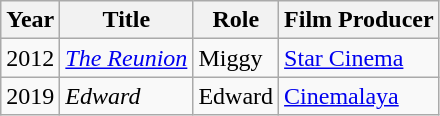<table | class="wikitable sortable">
<tr>
<th>Year</th>
<th>Title</th>
<th>Role</th>
<th>Film Producer</th>
</tr>
<tr>
<td>2012</td>
<td><em><a href='#'>The Reunion</a></em></td>
<td>Miggy</td>
<td><a href='#'>Star Cinema</a></td>
</tr>
<tr>
<td>2019</td>
<td><em>Edward</em></td>
<td>Edward</td>
<td><a href='#'>Cinemalaya</a></td>
</tr>
</table>
